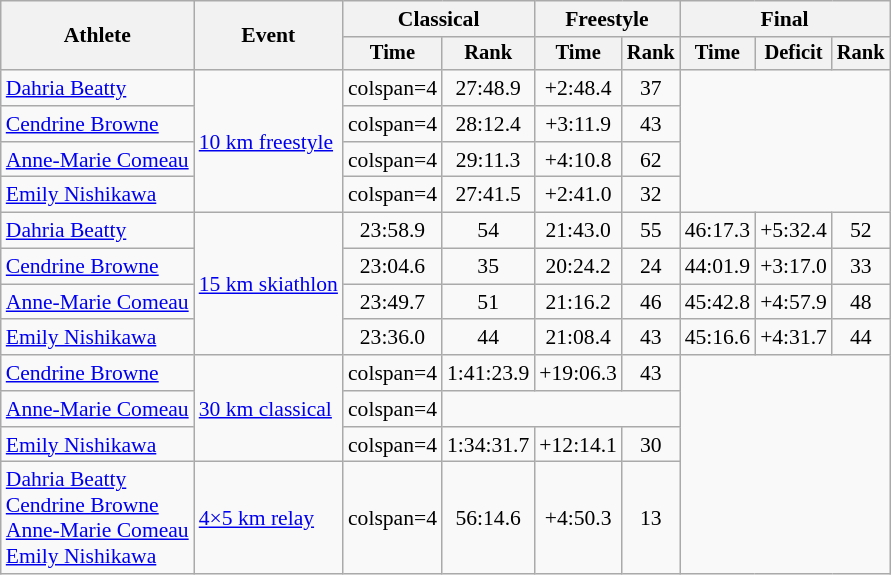<table class="wikitable" style="font-size:90%">
<tr>
<th rowspan=2>Athlete</th>
<th rowspan=2>Event</th>
<th colspan=2>Classical</th>
<th colspan=2>Freestyle</th>
<th colspan=3>Final</th>
</tr>
<tr style="font-size: 95%">
<th>Time</th>
<th>Rank</th>
<th>Time</th>
<th>Rank</th>
<th>Time</th>
<th>Deficit</th>
<th>Rank</th>
</tr>
<tr align=center>
<td align=left><a href='#'>Dahria Beatty</a></td>
<td align=left rowspan=4><a href='#'>10 km freestyle</a></td>
<td>colspan=4 </td>
<td>27:48.9</td>
<td>+2:48.4</td>
<td>37</td>
</tr>
<tr align=center>
<td align=left><a href='#'>Cendrine Browne</a></td>
<td>colspan=4 </td>
<td>28:12.4</td>
<td>+3:11.9</td>
<td>43</td>
</tr>
<tr align=center>
<td align=left><a href='#'>Anne-Marie Comeau</a></td>
<td>colspan=4 </td>
<td>29:11.3</td>
<td>+4:10.8</td>
<td>62</td>
</tr>
<tr align=center>
<td align=left><a href='#'>Emily Nishikawa</a></td>
<td>colspan=4 </td>
<td>27:41.5</td>
<td>+2:41.0</td>
<td>32</td>
</tr>
<tr align=center>
<td align=left><a href='#'>Dahria Beatty</a></td>
<td align=left rowspan=4><a href='#'>15 km skiathlon</a></td>
<td>23:58.9</td>
<td>54</td>
<td>21:43.0</td>
<td>55</td>
<td>46:17.3</td>
<td>+5:32.4</td>
<td>52</td>
</tr>
<tr align=center>
<td align=left><a href='#'>Cendrine Browne</a></td>
<td>23:04.6</td>
<td>35</td>
<td>20:24.2</td>
<td>24</td>
<td>44:01.9</td>
<td>+3:17.0</td>
<td>33</td>
</tr>
<tr align=center>
<td align=left><a href='#'>Anne-Marie Comeau</a></td>
<td>23:49.7</td>
<td>51</td>
<td>21:16.2</td>
<td>46</td>
<td>45:42.8</td>
<td>+4:57.9</td>
<td>48</td>
</tr>
<tr align=center>
<td align=left><a href='#'>Emily Nishikawa</a></td>
<td>23:36.0</td>
<td>44</td>
<td>21:08.4</td>
<td>43</td>
<td>45:16.6</td>
<td>+4:31.7</td>
<td>44</td>
</tr>
<tr align=center>
<td align=left><a href='#'>Cendrine Browne</a></td>
<td align=left rowspan=3><a href='#'>30 km classical</a></td>
<td>colspan=4 </td>
<td>1:41:23.9</td>
<td>+19:06.3</td>
<td>43</td>
</tr>
<tr align=center>
<td align=left><a href='#'>Anne-Marie Comeau</a></td>
<td>colspan=4 </td>
<td colspan=3></td>
</tr>
<tr align=center>
<td align=left><a href='#'>Emily Nishikawa</a></td>
<td>colspan=4 </td>
<td>1:34:31.7</td>
<td>+12:14.1</td>
<td>30</td>
</tr>
<tr align=center>
<td align=left><a href='#'>Dahria Beatty</a><br><a href='#'>Cendrine Browne</a><br><a href='#'>Anne-Marie Comeau</a><br><a href='#'>Emily Nishikawa</a></td>
<td align=left><a href='#'>4×5 km relay</a></td>
<td>colspan=4 </td>
<td>56:14.6</td>
<td>+4:50.3</td>
<td>13</td>
</tr>
</table>
